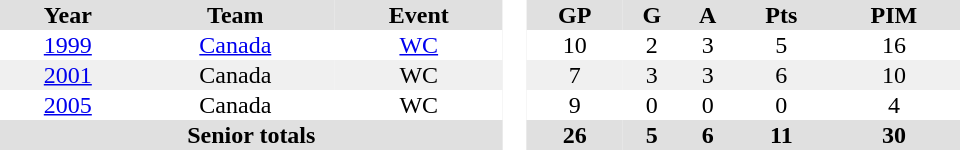<table border="0" cellpadding="1" cellspacing="0" style="text-align:center; width:40em">
<tr ALIGN="center" bgcolor="#e0e0e0">
<th>Year</th>
<th>Team</th>
<th>Event</th>
<th rowspan="99" bgcolor="#ffffff"> </th>
<th>GP</th>
<th>G</th>
<th>A</th>
<th>Pts</th>
<th>PIM</th>
</tr>
<tr>
<td><a href='#'>1999</a></td>
<td><a href='#'>Canada</a></td>
<td><a href='#'>WC</a></td>
<td>10</td>
<td>2</td>
<td>3</td>
<td>5</td>
<td>16</td>
</tr>
<tr bgcolor="#f0f0f0">
<td><a href='#'>2001</a></td>
<td>Canada</td>
<td>WC</td>
<td>7</td>
<td>3</td>
<td>3</td>
<td>6</td>
<td>10</td>
</tr>
<tr>
<td><a href='#'>2005</a></td>
<td>Canada</td>
<td>WC</td>
<td>9</td>
<td>0</td>
<td>0</td>
<td>0</td>
<td>4</td>
</tr>
<tr bgcolor="#e0e0e0">
<th colspan="3">Senior totals</th>
<th>26</th>
<th>5</th>
<th>6</th>
<th>11</th>
<th>30</th>
</tr>
</table>
